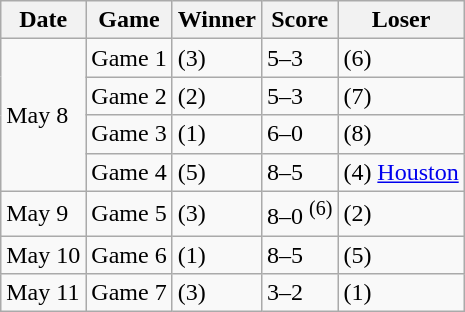<table class=wikitable>
<tr>
<th>Date</th>
<th>Game</th>
<th>Winner</th>
<th>Score</th>
<th>Loser</th>
</tr>
<tr>
<td rowspan=4>May 8</td>
<td>Game 1</td>
<td>(3) </td>
<td>5–3</td>
<td>(6) </td>
</tr>
<tr>
<td>Game 2</td>
<td>(2) </td>
<td>5–3</td>
<td>(7) </td>
</tr>
<tr>
<td>Game 3</td>
<td>(1) </td>
<td>6–0</td>
<td>(8) </td>
</tr>
<tr>
<td>Game 4</td>
<td>(5) </td>
<td>8–5</td>
<td>(4) <a href='#'>Houston</a></td>
</tr>
<tr>
<td>May 9</td>
<td>Game 5</td>
<td>(3) </td>
<td>8–0 <sup>(6)</sup></td>
<td>(2) </td>
</tr>
<tr>
<td>May 10</td>
<td>Game 6</td>
<td>(1) </td>
<td>8–5</td>
<td>(5) </td>
</tr>
<tr>
<td>May 11</td>
<td>Game 7</td>
<td>(3) </td>
<td>3–2</td>
<td>(1) </td>
</tr>
</table>
